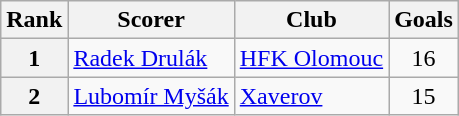<table class="wikitable" style="text-align:center">
<tr>
<th>Rank</th>
<th>Scorer</th>
<th>Club</th>
<th>Goals</th>
</tr>
<tr>
<th>1</th>
<td align="left"> <a href='#'>Radek Drulák</a></td>
<td align="left"><a href='#'>HFK Olomouc</a></td>
<td>16</td>
</tr>
<tr>
<th>2</th>
<td align="left"> <a href='#'>Lubomír Myšák</a></td>
<td align="left"><a href='#'>Xaverov</a></td>
<td>15</td>
</tr>
</table>
